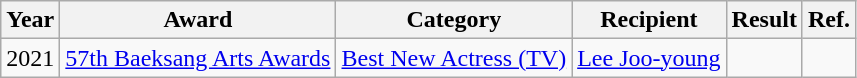<table class="wikitable sortable">
<tr>
<th>Year</th>
<th>Award</th>
<th>Category</th>
<th>Recipient</th>
<th>Result</th>
<th>Ref.</th>
</tr>
<tr>
<td>2021</td>
<td><a href='#'>57th Baeksang Arts Awards</a></td>
<td><a href='#'>Best New Actress (TV)</a></td>
<td><a href='#'>Lee Joo-young</a></td>
<td></td>
<td></td>
</tr>
</table>
